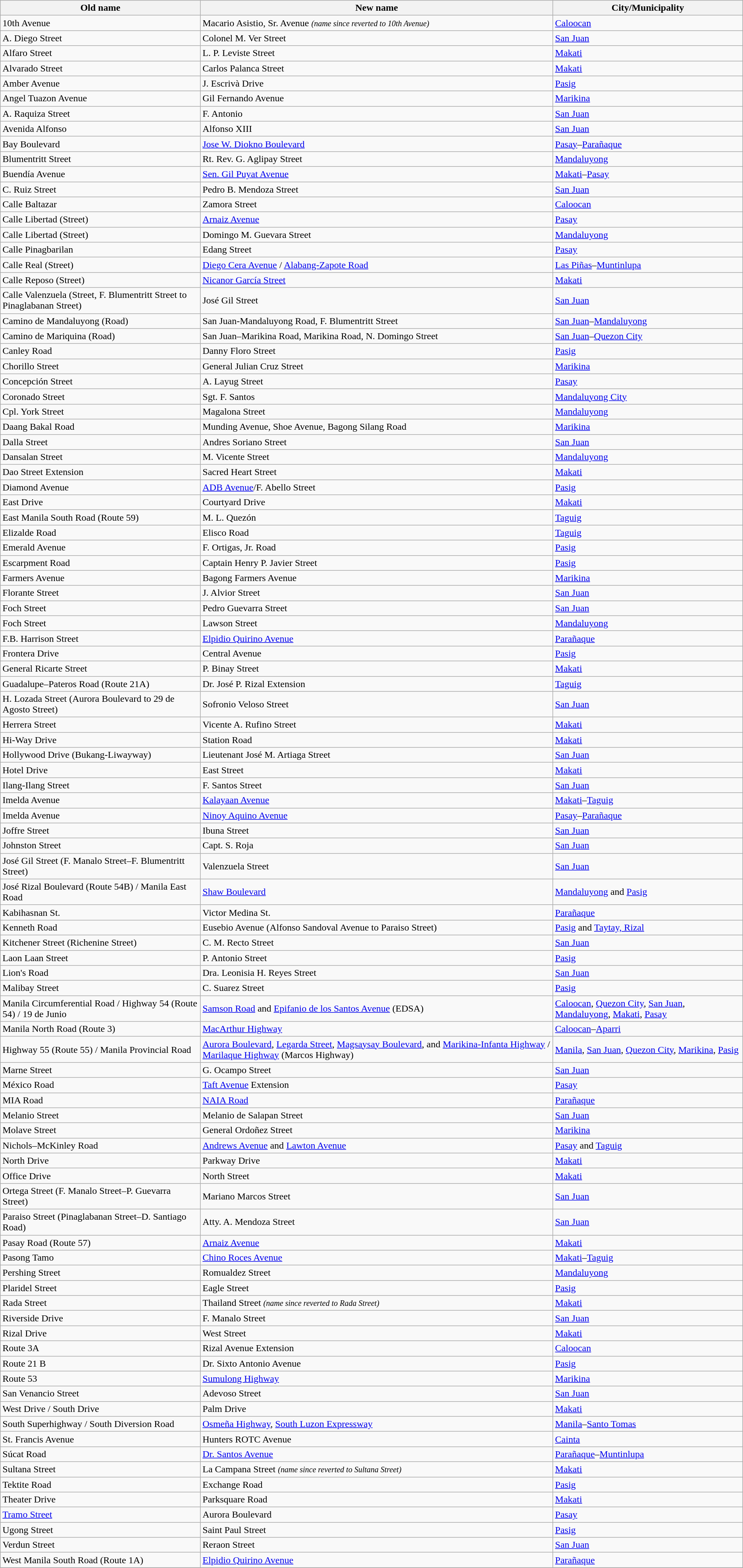<table class="wikitable sortable mw-collapsible">
<tr>
<th>Old name</th>
<th>New name</th>
<th>City/Municipality</th>
</tr>
<tr>
<td>10th Avenue</td>
<td>Macario Asistio, Sr. Avenue <small><em>(name since reverted to 10th Avenue)</em></small></td>
<td><a href='#'>Caloocan</a></td>
</tr>
<tr>
<td>A. Diego Street</td>
<td>Colonel M. Ver Street</td>
<td><a href='#'>San Juan</a></td>
</tr>
<tr>
<td>Alfaro Street</td>
<td>L. P. Leviste Street</td>
<td><a href='#'>Makati</a></td>
</tr>
<tr>
<td>Alvarado Street</td>
<td>Carlos Palanca Street</td>
<td><a href='#'>Makati</a></td>
</tr>
<tr>
<td>Amber Avenue</td>
<td>J. Escrivà Drive</td>
<td><a href='#'>Pasig</a></td>
</tr>
<tr>
<td>Angel Tuazon Avenue</td>
<td>Gil Fernando Avenue</td>
<td><a href='#'>Marikina</a></td>
</tr>
<tr>
<td>A. Raquiza Street</td>
<td>F. Antonio</td>
<td><a href='#'>San Juan</a></td>
</tr>
<tr>
<td>Avenida Alfonso</td>
<td>Alfonso XIII</td>
<td><a href='#'>San Juan</a></td>
</tr>
<tr>
<td>Bay Boulevard</td>
<td><a href='#'>Jose W. Diokno Boulevard</a></td>
<td><a href='#'>Pasay</a>–<a href='#'>Parañaque</a></td>
</tr>
<tr>
<td>Blumentritt Street</td>
<td>Rt. Rev. G. Aglipay Street</td>
<td><a href='#'>Mandaluyong</a></td>
</tr>
<tr>
<td>Buendía Avenue</td>
<td><a href='#'>Sen. Gil Puyat Avenue</a></td>
<td><a href='#'>Makati</a>–<a href='#'>Pasay</a></td>
</tr>
<tr>
<td>C. Ruiz Street</td>
<td>Pedro B. Mendoza Street</td>
<td><a href='#'>San Juan</a></td>
</tr>
<tr>
<td>Calle Baltazar</td>
<td>Zamora Street</td>
<td><a href='#'>Caloocan</a></td>
</tr>
<tr>
<td>Calle Libertad (Street)</td>
<td><a href='#'>Arnaiz Avenue</a></td>
<td><a href='#'>Pasay</a></td>
</tr>
<tr>
<td>Calle Libertad (Street)</td>
<td>Domingo M. Guevara Street</td>
<td><a href='#'>Mandaluyong</a></td>
</tr>
<tr>
<td>Calle Pinagbarilan</td>
<td>Edang Street</td>
<td><a href='#'>Pasay</a></td>
</tr>
<tr>
<td>Calle Real (Street)</td>
<td><a href='#'>Diego Cera Avenue</a> / <a href='#'>Alabang-Zapote Road</a></td>
<td><a href='#'>Las Piñas</a>–<a href='#'>Muntinlupa</a></td>
</tr>
<tr>
<td>Calle Reposo (Street)</td>
<td><a href='#'>Nicanor García Street</a></td>
<td><a href='#'>Makati</a></td>
</tr>
<tr>
<td>Calle Valenzuela (Street, F. Blumentritt Street to Pinaglabanan Street)</td>
<td>José Gil Street</td>
<td><a href='#'>San Juan</a></td>
</tr>
<tr>
<td>Camino de Mandaluyong (Road)</td>
<td>San Juan-Mandaluyong Road, F. Blumentritt Street</td>
<td><a href='#'>San Juan</a>–<a href='#'>Mandaluyong</a></td>
</tr>
<tr>
<td>Camino de Mariquina (Road)</td>
<td>San Juan–Marikina Road, Marikina Road, N. Domingo Street</td>
<td><a href='#'>San Juan</a>–<a href='#'>Quezon City</a></td>
</tr>
<tr>
<td>Canley Road</td>
<td>Danny Floro Street</td>
<td><a href='#'>Pasig</a></td>
</tr>
<tr>
<td>Chorillo Street</td>
<td>General Julian Cruz Street</td>
<td><a href='#'>Marikina</a></td>
</tr>
<tr>
<td>Concepción Street</td>
<td>A. Layug Street</td>
<td><a href='#'>Pasay</a></td>
</tr>
<tr>
<td>Coronado Street</td>
<td>Sgt. F. Santos</td>
<td><a href='#'>Mandaluyong City</a></td>
</tr>
<tr>
<td>Cpl. York Street</td>
<td>Magalona Street</td>
<td><a href='#'>Mandaluyong</a></td>
</tr>
<tr>
<td>Daang Bakal Road</td>
<td>Munding Avenue, Shoe Avenue, Bagong Silang Road</td>
<td><a href='#'>Marikina</a></td>
</tr>
<tr>
<td>Dalla Street</td>
<td>Andres Soriano Street</td>
<td><a href='#'>San Juan</a></td>
</tr>
<tr>
<td>Dansalan Street</td>
<td>M. Vicente Street</td>
<td><a href='#'>Mandaluyong</a></td>
</tr>
<tr>
<td>Dao Street Extension</td>
<td>Sacred Heart Street</td>
<td><a href='#'>Makati</a></td>
</tr>
<tr>
<td>Diamond Avenue</td>
<td><a href='#'>ADB Avenue</a>/F. Abello Street</td>
<td><a href='#'>Pasig</a></td>
</tr>
<tr>
<td>East Drive</td>
<td>Courtyard Drive</td>
<td><a href='#'>Makati</a></td>
</tr>
<tr>
<td>East Manila South Road (Route 59)</td>
<td>M. L. Quezón</td>
<td><a href='#'>Taguig</a></td>
</tr>
<tr>
<td>Elizalde Road</td>
<td>Elisco Road</td>
<td><a href='#'>Taguig</a></td>
</tr>
<tr>
<td>Emerald Avenue</td>
<td>F. Ortigas, Jr. Road</td>
<td><a href='#'>Pasig</a></td>
</tr>
<tr>
<td>Escarpment Road</td>
<td>Captain Henry P. Javier Street</td>
<td><a href='#'>Pasig</a></td>
</tr>
<tr>
<td>Farmers Avenue</td>
<td>Bagong Farmers Avenue</td>
<td><a href='#'>Marikina</a></td>
</tr>
<tr>
<td>Florante Street</td>
<td>J. Alvior Street</td>
<td><a href='#'>San Juan</a></td>
</tr>
<tr>
<td>Foch Street</td>
<td>Pedro Guevarra Street</td>
<td><a href='#'>San Juan</a></td>
</tr>
<tr>
<td>Foch Street</td>
<td>Lawson Street</td>
<td><a href='#'>Mandaluyong</a></td>
</tr>
<tr>
<td>F.B. Harrison Street</td>
<td><a href='#'>Elpidio Quirino Avenue</a></td>
<td><a href='#'>Parañaque</a></td>
</tr>
<tr>
<td>Frontera Drive</td>
<td>Central Avenue</td>
<td><a href='#'>Pasig</a></td>
</tr>
<tr>
<td>General Ricarte Street</td>
<td>P. Binay Street</td>
<td><a href='#'>Makati</a></td>
</tr>
<tr>
<td>Guadalupe–Pateros Road (Route 21A)</td>
<td>Dr. José P. Rizal Extension</td>
<td><a href='#'>Taguig</a></td>
</tr>
<tr>
<td>H. Lozada Street (Aurora Boulevard to 29 de Agosto Street)</td>
<td>Sofronio Veloso Street</td>
<td><a href='#'>San Juan</a></td>
</tr>
<tr>
<td>Herrera Street</td>
<td>Vicente A. Rufino Street</td>
<td><a href='#'>Makati</a></td>
</tr>
<tr>
<td>Hi-Way Drive</td>
<td>Station Road</td>
<td><a href='#'>Makati</a></td>
</tr>
<tr>
<td>Hollywood Drive (Bukang-Liwayway)</td>
<td>Lieutenant José M. Artiaga Street</td>
<td><a href='#'>San Juan</a></td>
</tr>
<tr>
<td>Hotel Drive</td>
<td>East Street</td>
<td><a href='#'>Makati</a></td>
</tr>
<tr>
<td>Ilang-Ilang Street</td>
<td>F. Santos Street</td>
<td><a href='#'>San Juan</a></td>
</tr>
<tr>
<td>Imelda Avenue</td>
<td><a href='#'>Kalayaan Avenue</a></td>
<td><a href='#'>Makati</a>–<a href='#'>Taguig</a></td>
</tr>
<tr>
<td>Imelda Avenue</td>
<td><a href='#'>Ninoy Aquino Avenue</a></td>
<td><a href='#'>Pasay</a>–<a href='#'>Parañaque</a></td>
</tr>
<tr>
<td>Joffre Street</td>
<td>Ibuna Street</td>
<td><a href='#'>San Juan</a></td>
</tr>
<tr>
<td>Johnston Street</td>
<td>Capt. S. Roja</td>
<td><a href='#'>San Juan</a></td>
</tr>
<tr>
<td>José Gil Street (F. Manalo Street–F. Blumentritt Street)</td>
<td>Valenzuela Street</td>
<td><a href='#'>San Juan</a></td>
</tr>
<tr>
<td>José Rizal Boulevard (Route 54B) / Manila East Road</td>
<td><a href='#'>Shaw Boulevard</a></td>
<td><a href='#'>Mandaluyong</a> and <a href='#'>Pasig</a></td>
</tr>
<tr>
<td>Kabihasnan St.</td>
<td>Victor Medina St.</td>
<td><a href='#'>Parañaque</a></td>
</tr>
<tr>
<td>Kenneth Road</td>
<td>Eusebio Avenue (Alfonso Sandoval Avenue to Paraiso Street)</td>
<td><a href='#'>Pasig</a> and <a href='#'>Taytay, Rizal</a></td>
</tr>
<tr>
<td>Kitchener Street (Richenine Street)</td>
<td>C. M. Recto Street</td>
<td><a href='#'>San Juan</a></td>
</tr>
<tr>
<td>Laon Laan Street</td>
<td>P. Antonio Street</td>
<td><a href='#'>Pasig</a></td>
</tr>
<tr>
<td>Lion's Road</td>
<td>Dra. Leonisia H. Reyes Street</td>
<td><a href='#'>San Juan</a></td>
</tr>
<tr>
<td>Malibay Street</td>
<td>C. Suarez Street</td>
<td><a href='#'>Pasig</a></td>
</tr>
<tr>
<td>Manila Circumferential Road / Highway 54 (Route 54) / 19 de Junio</td>
<td><a href='#'>Samson Road</a> and <a href='#'>Epifanio de los Santos Avenue</a> (EDSA)</td>
<td><a href='#'>Caloocan</a>, <a href='#'>Quezon City</a>, <a href='#'>San Juan</a>, <a href='#'>Mandaluyong</a>, <a href='#'>Makati</a>, <a href='#'>Pasay</a></td>
</tr>
<tr>
<td>Manila North Road (Route 3)</td>
<td><a href='#'>MacArthur Highway</a></td>
<td><a href='#'>Caloocan</a>–<a href='#'>Aparri</a></td>
</tr>
<tr>
<td>Highway 55 (Route 55) / Manila Provincial Road</td>
<td><a href='#'>Aurora Boulevard</a>, <a href='#'>Legarda Street</a>, <a href='#'>Magsaysay Boulevard</a>, and <a href='#'>Marikina-Infanta Highway</a> / <a href='#'>Marilaque Highway</a> (Marcos Highway)</td>
<td><a href='#'>Manila</a>, <a href='#'>San Juan</a>, <a href='#'>Quezon City</a>, <a href='#'>Marikina</a>, <a href='#'>Pasig</a></td>
</tr>
<tr>
<td>Marne Street</td>
<td>G. Ocampo Street</td>
<td><a href='#'>San Juan</a></td>
</tr>
<tr>
<td>México Road</td>
<td><a href='#'>Taft Avenue</a> Extension</td>
<td><a href='#'>Pasay</a></td>
</tr>
<tr>
<td>MIA Road</td>
<td><a href='#'>NAIA Road</a></td>
<td><a href='#'>Parañaque</a></td>
</tr>
<tr>
<td>Melanio Street</td>
<td>Melanio de Salapan Street</td>
<td><a href='#'>San Juan</a></td>
</tr>
<tr>
<td>Molave Street</td>
<td>General Ordoñez Street</td>
<td><a href='#'>Marikina</a></td>
</tr>
<tr>
<td>Nichols–McKinley Road</td>
<td><a href='#'>Andrews Avenue</a> and <a href='#'>Lawton Avenue</a></td>
<td><a href='#'>Pasay</a> and <a href='#'>Taguig</a></td>
</tr>
<tr>
<td>North Drive</td>
<td>Parkway Drive</td>
<td><a href='#'>Makati</a></td>
</tr>
<tr>
<td>Office Drive</td>
<td>North Street</td>
<td><a href='#'>Makati</a></td>
</tr>
<tr>
<td>Ortega Street (F. Manalo Street–P. Guevarra Street)</td>
<td>Mariano Marcos Street</td>
<td><a href='#'>San Juan</a></td>
</tr>
<tr>
<td>Paraiso Street (Pinaglabanan Street–D. Santiago Road)</td>
<td>Atty. A. Mendoza Street</td>
<td><a href='#'>San Juan</a></td>
</tr>
<tr>
<td>Pasay Road (Route 57)</td>
<td><a href='#'>Arnaiz Avenue</a></td>
<td><a href='#'>Makati</a></td>
</tr>
<tr>
<td>Pasong Tamo</td>
<td><a href='#'>Chino Roces Avenue</a></td>
<td><a href='#'>Makati</a>–<a href='#'>Taguig</a></td>
</tr>
<tr>
<td>Pershing Street</td>
<td>Romualdez Street</td>
<td><a href='#'>Mandaluyong</a></td>
</tr>
<tr>
<td>Plaridel Street</td>
<td>Eagle Street</td>
<td><a href='#'>Pasig</a></td>
</tr>
<tr>
<td>Rada Street</td>
<td>Thailand Street <small><em>(name since reverted to Rada Street)</em></small></td>
<td><a href='#'>Makati</a></td>
</tr>
<tr>
<td>Riverside Drive</td>
<td>F. Manalo Street</td>
<td><a href='#'>San Juan</a></td>
</tr>
<tr>
<td>Rizal Drive</td>
<td>West Street</td>
<td><a href='#'>Makati</a></td>
</tr>
<tr>
<td>Route 3A</td>
<td>Rizal Avenue Extension</td>
<td><a href='#'>Caloocan</a></td>
</tr>
<tr>
<td>Route 21 B</td>
<td>Dr. Sixto Antonio Avenue</td>
<td><a href='#'>Pasig</a></td>
</tr>
<tr>
<td>Route 53</td>
<td><a href='#'>Sumulong Highway</a></td>
<td><a href='#'>Marikina</a></td>
</tr>
<tr>
<td>San Venancio Street</td>
<td>Adevoso Street</td>
<td><a href='#'>San Juan</a></td>
</tr>
<tr>
<td>West Drive / South Drive</td>
<td>Palm Drive</td>
<td><a href='#'>Makati</a></td>
</tr>
<tr>
<td>South Superhighway / South Diversion Road</td>
<td><a href='#'>Osmeña Highway</a>, <a href='#'>South Luzon Expressway</a></td>
<td><a href='#'>Manila</a>–<a href='#'>Santo Tomas</a></td>
</tr>
<tr>
<td>St. Francis Avenue</td>
<td>Hunters ROTC Avenue</td>
<td><a href='#'>Cainta</a></td>
</tr>
<tr>
<td>Súcat Road</td>
<td><a href='#'>Dr. Santos Avenue</a></td>
<td><a href='#'>Parañaque</a>–<a href='#'>Muntinlupa</a></td>
</tr>
<tr>
<td>Sultana Street</td>
<td>La Campana Street <small><em>(name since reverted to Sultana Street)</em></small></td>
<td><a href='#'>Makati</a></td>
</tr>
<tr>
<td>Tektite Road</td>
<td>Exchange Road</td>
<td><a href='#'>Pasig</a></td>
</tr>
<tr>
<td>Theater Drive</td>
<td>Parksquare Road</td>
<td><a href='#'>Makati</a></td>
</tr>
<tr>
<td><a href='#'>Tramo Street</a></td>
<td>Aurora Boulevard</td>
<td><a href='#'>Pasay</a></td>
</tr>
<tr>
<td>Ugong Street</td>
<td>Saint Paul Street</td>
<td><a href='#'>Pasig</a></td>
</tr>
<tr>
<td>Verdun Street</td>
<td>Reraon Street</td>
<td><a href='#'>San Juan</a></td>
</tr>
<tr>
<td>West Manila South Road (Route 1A)</td>
<td><a href='#'>Elpidio Quirino Avenue</a></td>
<td><a href='#'>Parañaque</a></td>
</tr>
<tr>
</tr>
</table>
